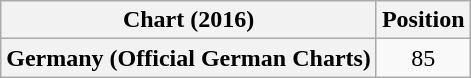<table class="wikitable plainrowheaders" style="text-align:center">
<tr>
<th scope="col">Chart (2016)</th>
<th scope="col">Position</th>
</tr>
<tr>
<th scope="row">Germany (Official German Charts)</th>
<td>85</td>
</tr>
</table>
